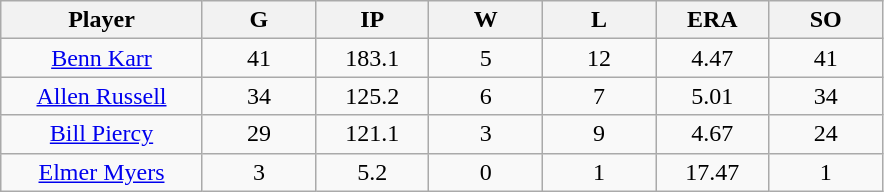<table class="wikitable sortable">
<tr>
<th bgcolor="#DDDDFF" width="16%">Player</th>
<th bgcolor="#DDDDFF" width="9%">G</th>
<th bgcolor="#DDDDFF" width="9%">IP</th>
<th bgcolor="#DDDDFF" width="9%">W</th>
<th bgcolor="#DDDDFF" width="9%">L</th>
<th bgcolor="#DDDDFF" width="9%">ERA</th>
<th bgcolor="#DDDDFF" width="9%">SO</th>
</tr>
<tr align="center">
<td><a href='#'>Benn Karr</a></td>
<td>41</td>
<td>183.1</td>
<td>5</td>
<td>12</td>
<td>4.47</td>
<td>41</td>
</tr>
<tr align=center>
<td><a href='#'>Allen Russell</a></td>
<td>34</td>
<td>125.2</td>
<td>6</td>
<td>7</td>
<td>5.01</td>
<td>34</td>
</tr>
<tr align=center>
<td><a href='#'>Bill Piercy</a></td>
<td>29</td>
<td>121.1</td>
<td>3</td>
<td>9</td>
<td>4.67</td>
<td>24</td>
</tr>
<tr align=center>
<td><a href='#'>Elmer Myers</a></td>
<td>3</td>
<td>5.2</td>
<td>0</td>
<td>1</td>
<td>17.47</td>
<td>1</td>
</tr>
</table>
